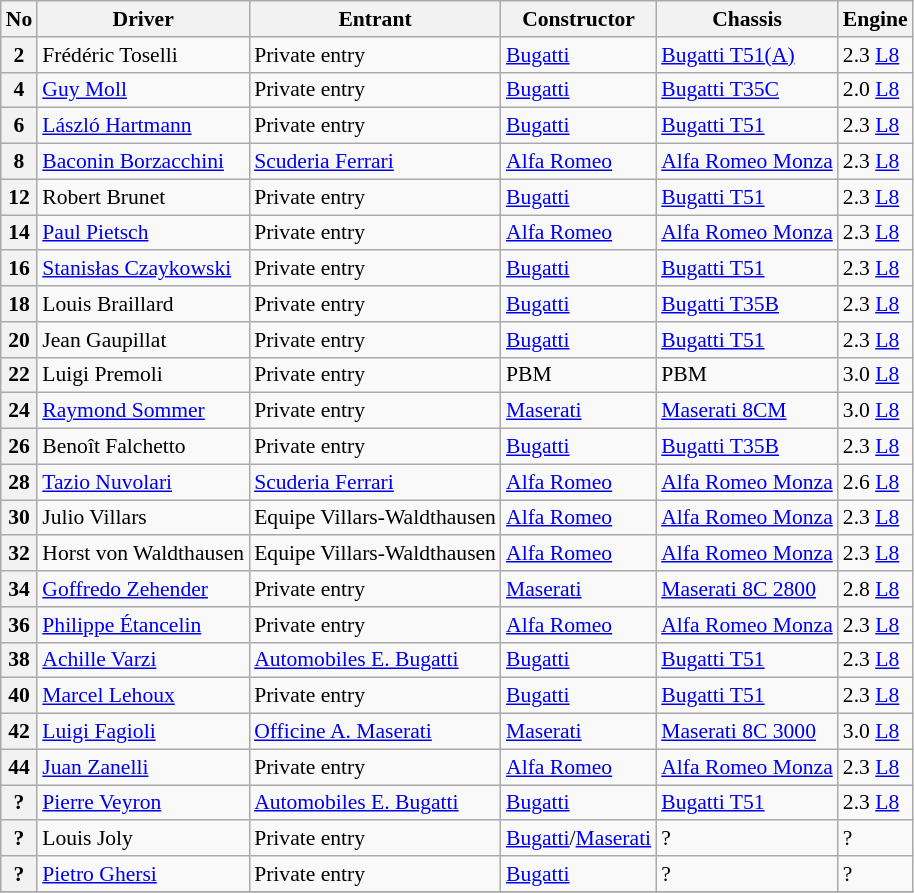<table class="wikitable" style="font-size: 90%;">
<tr>
<th>No</th>
<th>Driver</th>
<th>Entrant</th>
<th>Constructor</th>
<th>Chassis</th>
<th>Engine</th>
</tr>
<tr>
<th>2</th>
<td> Frédéric Toselli</td>
<td>Private entry</td>
<td><a href='#'>Bugatti</a></td>
<td><a href='#'>Bugatti T51(A)</a></td>
<td>2.3 <a href='#'>L8</a></td>
</tr>
<tr>
<th>4</th>
<td> <a href='#'>Guy Moll</a></td>
<td>Private entry</td>
<td><a href='#'>Bugatti</a></td>
<td><a href='#'>Bugatti T35C</a></td>
<td>2.0 <a href='#'>L8</a></td>
</tr>
<tr>
<th>6</th>
<td> <a href='#'>László Hartmann</a></td>
<td>Private entry</td>
<td><a href='#'>Bugatti</a></td>
<td><a href='#'>Bugatti T51</a></td>
<td>2.3 <a href='#'>L8</a></td>
</tr>
<tr>
<th>8</th>
<td> <a href='#'>Baconin Borzacchini</a></td>
<td><a href='#'>Scuderia Ferrari</a></td>
<td><a href='#'>Alfa Romeo</a></td>
<td><a href='#'>Alfa Romeo Monza</a></td>
<td>2.3 <a href='#'>L8</a></td>
</tr>
<tr>
<th>12</th>
<td> Robert Brunet</td>
<td>Private entry</td>
<td><a href='#'>Bugatti</a></td>
<td><a href='#'>Bugatti T51</a></td>
<td>2.3 <a href='#'>L8</a></td>
</tr>
<tr>
<th>14</th>
<td> <a href='#'>Paul Pietsch</a></td>
<td>Private entry</td>
<td><a href='#'>Alfa Romeo</a></td>
<td><a href='#'>Alfa Romeo Monza</a></td>
<td>2.3 <a href='#'>L8</a></td>
</tr>
<tr>
<th>16</th>
<td> <a href='#'>Stanisłas Czaykowski</a></td>
<td>Private entry</td>
<td><a href='#'>Bugatti</a></td>
<td><a href='#'>Bugatti T51</a></td>
<td>2.3 <a href='#'>L8</a></td>
</tr>
<tr>
<th>18</th>
<td> Louis Braillard</td>
<td>Private entry</td>
<td><a href='#'>Bugatti</a></td>
<td><a href='#'>Bugatti T35B</a></td>
<td>2.3 <a href='#'>L8</a></td>
</tr>
<tr>
<th>20</th>
<td> Jean Gaupillat</td>
<td>Private entry</td>
<td><a href='#'>Bugatti</a></td>
<td><a href='#'>Bugatti T51</a></td>
<td>2.3 <a href='#'>L8</a></td>
</tr>
<tr>
<th>22</th>
<td> Luigi Premoli</td>
<td>Private entry</td>
<td>PBM</td>
<td>PBM</td>
<td>3.0 <a href='#'>L8</a></td>
</tr>
<tr>
<th>24</th>
<td> <a href='#'>Raymond Sommer</a></td>
<td>Private entry</td>
<td><a href='#'>Maserati</a></td>
<td><a href='#'>Maserati 8CM</a></td>
<td>3.0 <a href='#'>L8</a></td>
</tr>
<tr>
<th>26</th>
<td> Benoît Falchetto</td>
<td>Private entry</td>
<td><a href='#'>Bugatti</a></td>
<td><a href='#'>Bugatti T35B</a></td>
<td>2.3 <a href='#'>L8</a></td>
</tr>
<tr>
<th>28</th>
<td> <a href='#'>Tazio Nuvolari</a></td>
<td><a href='#'>Scuderia Ferrari</a></td>
<td><a href='#'>Alfa Romeo</a></td>
<td><a href='#'>Alfa Romeo Monza</a></td>
<td>2.6 <a href='#'>L8</a></td>
</tr>
<tr>
<th>30</th>
<td> Julio Villars</td>
<td>Equipe Villars-Waldthausen</td>
<td><a href='#'>Alfa Romeo</a></td>
<td><a href='#'>Alfa Romeo Monza</a></td>
<td>2.3 <a href='#'>L8</a></td>
</tr>
<tr>
<th>32</th>
<td> Horst von Waldthausen</td>
<td>Equipe Villars-Waldthausen</td>
<td><a href='#'>Alfa Romeo</a></td>
<td><a href='#'>Alfa Romeo Monza</a></td>
<td>2.3 <a href='#'>L8</a></td>
</tr>
<tr>
<th>34</th>
<td> <a href='#'>Goffredo Zehender</a></td>
<td>Private entry</td>
<td><a href='#'>Maserati</a></td>
<td><a href='#'>Maserati 8C 2800</a></td>
<td>2.8 <a href='#'>L8</a></td>
</tr>
<tr>
<th>36</th>
<td> <a href='#'>Philippe Étancelin</a></td>
<td>Private entry</td>
<td><a href='#'>Alfa Romeo</a></td>
<td><a href='#'>Alfa Romeo Monza</a></td>
<td>2.3 <a href='#'>L8</a></td>
</tr>
<tr>
<th>38</th>
<td> <a href='#'>Achille Varzi</a></td>
<td><a href='#'>Automobiles E. Bugatti</a></td>
<td><a href='#'>Bugatti</a></td>
<td><a href='#'>Bugatti T51</a></td>
<td>2.3 <a href='#'>L8</a></td>
</tr>
<tr>
<th>40</th>
<td> <a href='#'>Marcel Lehoux</a></td>
<td>Private entry</td>
<td><a href='#'>Bugatti</a></td>
<td><a href='#'>Bugatti T51</a></td>
<td>2.3 <a href='#'>L8</a></td>
</tr>
<tr>
<th>42</th>
<td> <a href='#'>Luigi Fagioli</a></td>
<td><a href='#'>Officine A. Maserati</a></td>
<td><a href='#'>Maserati</a></td>
<td><a href='#'>Maserati 8C 3000</a></td>
<td>3.0 <a href='#'>L8</a></td>
</tr>
<tr>
<th>44</th>
<td> <a href='#'>Juan Zanelli</a></td>
<td>Private entry</td>
<td><a href='#'>Alfa Romeo</a></td>
<td><a href='#'>Alfa Romeo Monza</a></td>
<td>2.3 <a href='#'>L8</a></td>
</tr>
<tr>
<th>?</th>
<td> <a href='#'>Pierre Veyron</a></td>
<td><a href='#'>Automobiles E. Bugatti</a></td>
<td><a href='#'>Bugatti</a></td>
<td><a href='#'>Bugatti T51</a></td>
<td>2.3 <a href='#'>L8</a></td>
</tr>
<tr>
<th>?</th>
<td> Louis Joly</td>
<td>Private entry</td>
<td><a href='#'>Bugatti</a>/<a href='#'>Maserati</a></td>
<td>?</td>
<td>?</td>
</tr>
<tr>
<th>?</th>
<td> <a href='#'>Pietro Ghersi</a></td>
<td>Private entry</td>
<td><a href='#'>Bugatti</a></td>
<td>?</td>
<td>?</td>
</tr>
<tr>
</tr>
</table>
